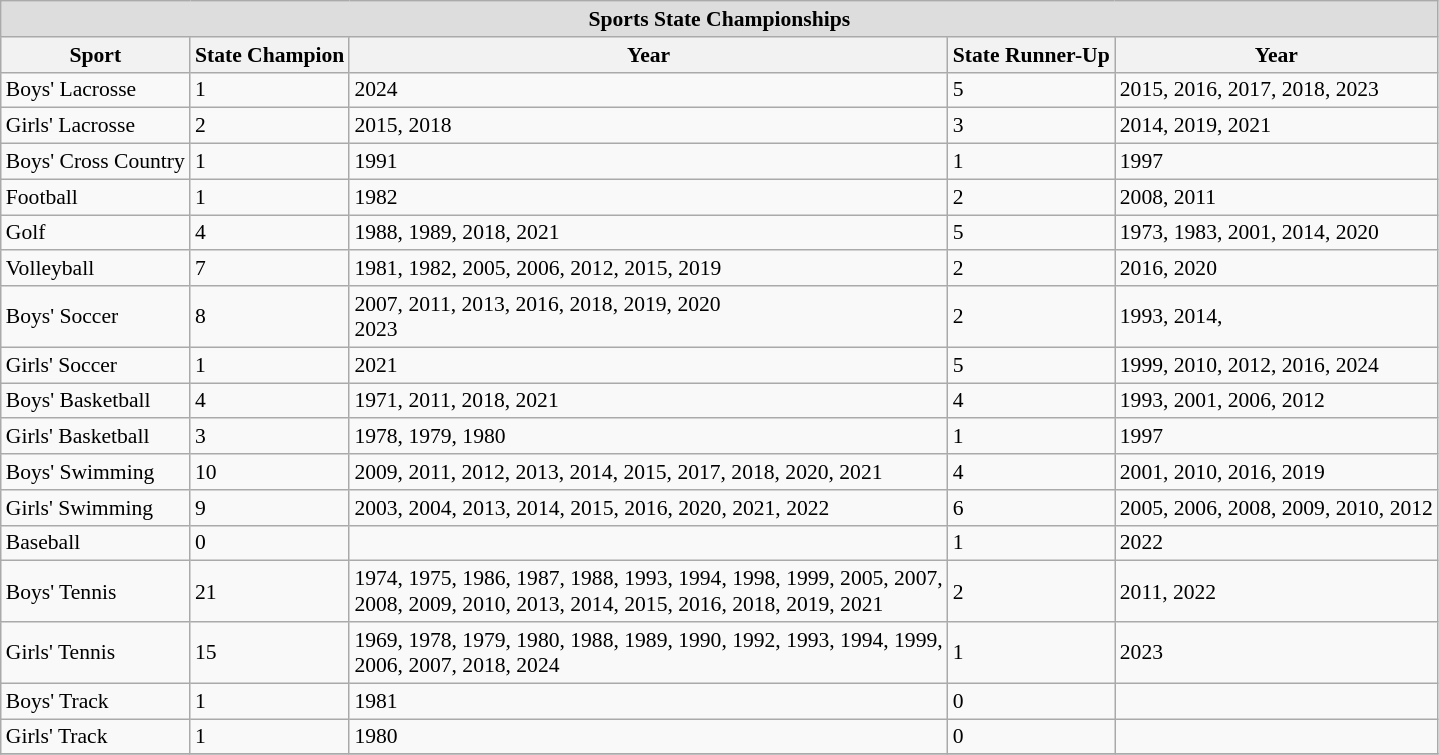<table class="wikitable" style="white-space:nowrap; font-size:90%;">
<tr>
<td colspan="10" style="text-align:center; background:#DDDDDD; font:#000000"><strong>Sports State Championships</strong></td>
</tr>
<tr bgcolor="#efefef">
<th>Sport</th>
<th>State Champion</th>
<th>Year</th>
<th>State Runner-Up</th>
<th>Year</th>
</tr>
<tr>
<td>Boys' Lacrosse</td>
<td>1</td>
<td>2024</td>
<td>5</td>
<td>2015, 2016, 2017, 2018, 2023</td>
</tr>
<tr>
<td>Girls' Lacrosse</td>
<td>2</td>
<td>2015, 2018</td>
<td>3</td>
<td>2014, 2019, 2021</td>
</tr>
<tr>
<td>Boys' Cross Country</td>
<td>1</td>
<td>1991</td>
<td>1</td>
<td>1997</td>
</tr>
<tr>
<td>Football</td>
<td>1</td>
<td>1982</td>
<td>2</td>
<td>2008, 2011</td>
</tr>
<tr>
<td>Golf</td>
<td>4</td>
<td>1988, 1989, 2018, 2021</td>
<td>5</td>
<td>1973, 1983, 2001, 2014, 2020</td>
</tr>
<tr>
<td>Volleyball</td>
<td>7</td>
<td>1981, 1982, 2005, 2006, 2012, 2015, 2019</td>
<td>2</td>
<td>2016, 2020</td>
</tr>
<tr>
<td>Boys' Soccer</td>
<td>8</td>
<td>2007, 2011, 2013, 2016, 2018, 2019, 2020<br>2023</td>
<td>2</td>
<td>1993, 2014,</td>
</tr>
<tr>
<td>Girls' Soccer</td>
<td>1</td>
<td>2021</td>
<td>5</td>
<td>1999, 2010, 2012, 2016, 2024</td>
</tr>
<tr>
<td>Boys' Basketball</td>
<td>4</td>
<td>1971, 2011, 2018, 2021</td>
<td>4</td>
<td>1993, 2001, 2006, 2012</td>
</tr>
<tr>
<td>Girls' Basketball</td>
<td>3</td>
<td>1978, 1979, 1980</td>
<td>1</td>
<td>1997</td>
</tr>
<tr>
<td>Boys' Swimming</td>
<td>10</td>
<td>2009, 2011, 2012, 2013, 2014, 2015, 2017, 2018, 2020, 2021</td>
<td>4</td>
<td>2001, 2010, 2016, 2019</td>
</tr>
<tr>
<td>Girls' Swimming</td>
<td>9</td>
<td>2003, 2004, 2013, 2014, 2015, 2016, 2020, 2021, 2022</td>
<td>6</td>
<td>2005, 2006, 2008, 2009, 2010, 2012</td>
</tr>
<tr>
<td>Baseball</td>
<td>0</td>
<td></td>
<td>1</td>
<td>2022</td>
</tr>
<tr>
<td>Boys' Tennis</td>
<td>21</td>
<td>1974, 1975, 1986, 1987, 1988, 1993, 1994, 1998, 1999, 2005, 2007,<br> 2008, 2009, 2010, 2013, 2014, 2015, 2016, 2018, 2019, 2021</td>
<td>2</td>
<td>2011, 2022</td>
</tr>
<tr>
<td>Girls' Tennis</td>
<td>15</td>
<td>1969, 1978, 1979, 1980, 1988, 1989, 1990, 1992, 1993, 1994, 1999,<br> 2006, 2007, 2018, 2024</td>
<td>1</td>
<td>2023</td>
</tr>
<tr>
<td>Boys' Track</td>
<td>1</td>
<td>1981</td>
<td>0</td>
<td></td>
</tr>
<tr>
<td>Girls' Track</td>
<td>1</td>
<td>1980</td>
<td>0</td>
<td></td>
</tr>
<tr>
</tr>
</table>
